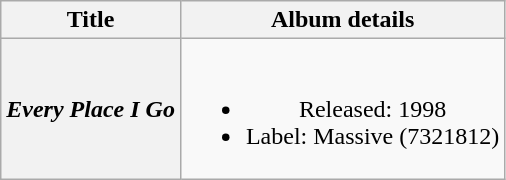<table class="wikitable plainrowheaders" style="text-align:center;" border="1">
<tr>
<th scope="col">Title</th>
<th scope="col">Album details</th>
</tr>
<tr>
<th scope="row"><em>Every Place I Go</em></th>
<td><br><ul><li>Released: 1998</li><li>Label: Massive (7321812)</li></ul></td>
</tr>
</table>
